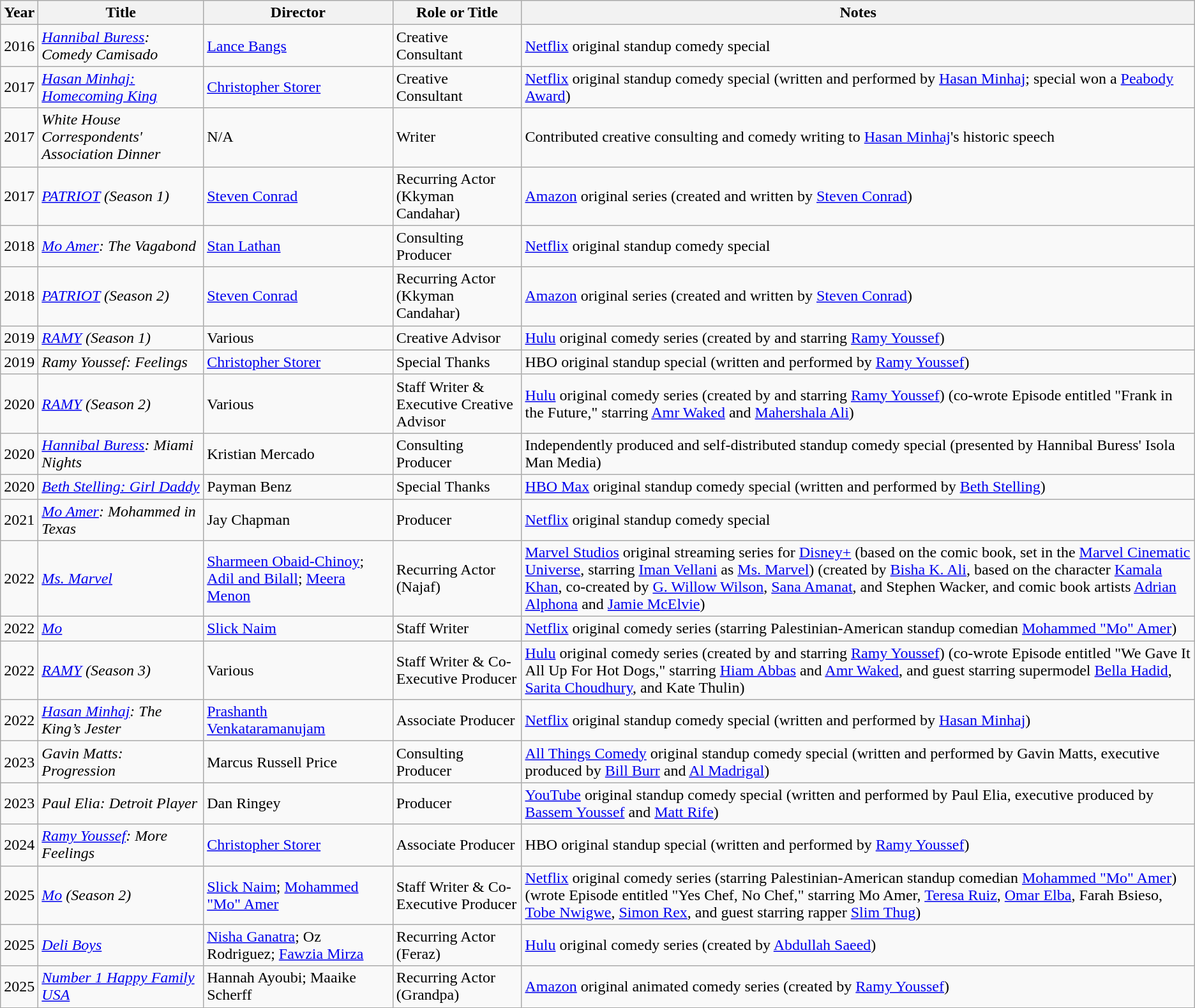<table class="wikitable sortable">
<tr>
<th>Year</th>
<th>Title</th>
<th>Director</th>
<th>Role or Title</th>
<th class="unsortable">Notes</th>
</tr>
<tr>
<td>2016</td>
<td><em><a href='#'>Hannibal Buress</a>: Comedy Camisado</em></td>
<td><a href='#'>Lance Bangs</a></td>
<td>Creative Consultant</td>
<td><a href='#'>Netflix</a> original standup comedy special</td>
</tr>
<tr>
<td>2017</td>
<td><em><a href='#'>Hasan Minhaj: Homecoming King</a></em></td>
<td><a href='#'>Christopher Storer</a></td>
<td>Creative Consultant</td>
<td><a href='#'>Netflix</a> original standup comedy special (written and performed by <a href='#'>Hasan Minhaj</a>; special won a <a href='#'>Peabody Award</a>)</td>
</tr>
<tr>
<td>2017</td>
<td><em>White House Correspondents' Association Dinner</em></td>
<td>N/A</td>
<td>Writer</td>
<td>Contributed creative consulting and comedy writing to <a href='#'>Hasan Minhaj</a>'s historic speech</td>
</tr>
<tr>
<td>2017</td>
<td><em><a href='#'>PATRIOT</a> (Season 1)</em></td>
<td><a href='#'>Steven Conrad</a></td>
<td>Recurring Actor (Kkyman Candahar)</td>
<td><a href='#'>Amazon</a> original series (created and written by <a href='#'>Steven Conrad</a>)</td>
</tr>
<tr>
<td>2018</td>
<td><em><a href='#'>Mo Amer</a>: The Vagabond</em></td>
<td><a href='#'>Stan Lathan</a></td>
<td>Consulting Producer</td>
<td><a href='#'>Netflix</a> original standup comedy special</td>
</tr>
<tr>
<td>2018</td>
<td><em><a href='#'>PATRIOT</a> (Season 2)</em></td>
<td><a href='#'>Steven Conrad</a></td>
<td>Recurring Actor (Kkyman Candahar)</td>
<td><a href='#'>Amazon</a> original series (created and written by <a href='#'>Steven Conrad</a>)</td>
</tr>
<tr>
<td>2019</td>
<td><em><a href='#'>RAMY</a> (Season 1)</em></td>
<td>Various</td>
<td>Creative Advisor</td>
<td><a href='#'>Hulu</a> original comedy series (created by and starring <a href='#'>Ramy Youssef</a>)</td>
</tr>
<tr>
<td>2019</td>
<td><em>Ramy Youssef: Feelings</em></td>
<td><a href='#'>Christopher Storer</a></td>
<td>Special Thanks</td>
<td>HBO original standup special (written and performed by <a href='#'>Ramy Youssef</a>)</td>
</tr>
<tr>
<td>2020</td>
<td><em><a href='#'>RAMY</a> (Season 2)</em></td>
<td>Various</td>
<td>Staff Writer & Executive Creative Advisor</td>
<td><a href='#'>Hulu</a> original comedy series (created by and starring <a href='#'>Ramy Youssef</a>) (co-wrote Episode entitled "Frank in the Future," starring <a href='#'>Amr Waked</a> and <a href='#'>Mahershala Ali</a>)</td>
</tr>
<tr>
<td>2020</td>
<td><em><a href='#'>Hannibal Buress</a>: Miami Nights</em></td>
<td>Kristian Mercado</td>
<td>Consulting Producer</td>
<td>Independently produced and self-distributed standup comedy special (presented by Hannibal Buress' Isola Man Media)</td>
</tr>
<tr>
<td>2020</td>
<td><em><a href='#'>Beth Stelling: Girl Daddy</a></em></td>
<td>Payman Benz</td>
<td>Special Thanks</td>
<td><a href='#'>HBO Max</a> original standup comedy special (written and performed by <a href='#'>Beth Stelling</a>)</td>
</tr>
<tr>
<td>2021</td>
<td><em><a href='#'>Mo Amer</a>: Mohammed in Texas</em></td>
<td>Jay Chapman</td>
<td>Producer</td>
<td><a href='#'>Netflix</a> original standup comedy special</td>
</tr>
<tr>
<td>2022</td>
<td><em><a href='#'>Ms. Marvel</a></em></td>
<td><a href='#'>Sharmeen Obaid-Chinoy</a>; <a href='#'>Adil and Bilall</a>; <a href='#'>Meera Menon</a></td>
<td>Recurring Actor (Najaf)</td>
<td><a href='#'>Marvel Studios</a> original streaming series for <a href='#'>Disney+</a> (based on the comic book, set in the <a href='#'>Marvel Cinematic Universe</a>, starring <a href='#'>Iman Vellani</a> as <a href='#'>Ms. Marvel</a>) (created by <a href='#'>Bisha K. Ali</a>, based on the character <a href='#'>Kamala Khan</a>, co-created by <a href='#'>G. Willow Wilson</a>, <a href='#'>Sana Amanat</a>, and Stephen Wacker, and comic book artists <a href='#'>Adrian Alphona</a> and <a href='#'>Jamie McElvie</a>)</td>
</tr>
<tr>
<td>2022</td>
<td><a href='#'><em>Mo</em></a></td>
<td><a href='#'>Slick Naim</a></td>
<td>Staff Writer</td>
<td><a href='#'>Netflix</a> original comedy series (starring Palestinian-American standup comedian <a href='#'>Mohammed "Mo" Amer</a>)</td>
</tr>
<tr>
<td>2022</td>
<td><em><a href='#'>RAMY</a></em> <em>(Season 3)</em></td>
<td>Various</td>
<td>Staff Writer & Co-Executive Producer</td>
<td><a href='#'>Hulu</a> original comedy series (created by and starring <a href='#'>Ramy Youssef</a>) (co-wrote Episode entitled "We Gave It All Up For Hot Dogs," starring <a href='#'>Hiam Abbas</a> and <a href='#'>Amr Waked</a>, and guest starring supermodel <a href='#'>Bella Hadid</a>, <a href='#'>Sarita Choudhury</a>, and Kate Thulin)</td>
</tr>
<tr>
<td>2022</td>
<td><em><a href='#'>Hasan Minhaj</a>: The King’s Jester</em></td>
<td><a href='#'>Prashanth Venkataramanujam</a></td>
<td>Associate Producer</td>
<td><a href='#'>Netflix</a> original standup comedy special (written and performed by <a href='#'>Hasan Minhaj</a>)</td>
</tr>
<tr>
<td>2023</td>
<td><em>Gavin Matts: Progression</em></td>
<td>Marcus Russell Price</td>
<td>Consulting Producer</td>
<td><a href='#'>All Things Comedy</a> original standup comedy special (written and performed by Gavin Matts, executive produced by <a href='#'>Bill Burr</a> and <a href='#'>Al Madrigal</a>)</td>
</tr>
<tr>
<td>2023</td>
<td><em>Paul Elia: Detroit Player</em></td>
<td>Dan Ringey</td>
<td>Producer</td>
<td><a href='#'>YouTube</a> original standup comedy special (written and performed by Paul Elia, executive produced by <a href='#'>Bassem Youssef</a> and <a href='#'>Matt Rife</a>)</td>
</tr>
<tr>
<td>2024</td>
<td><em><a href='#'>Ramy Youssef</a>: More Feelings</em></td>
<td><a href='#'>Christopher Storer</a></td>
<td>Associate Producer</td>
<td>HBO original standup special (written and performed by <a href='#'>Ramy Youssef</a>)</td>
</tr>
<tr>
<td>2025</td>
<td><a href='#'><em>Mo</em></a> <em>(Season 2)</em></td>
<td><a href='#'>Slick Naim</a>; <a href='#'>Mohammed "Mo" Amer</a></td>
<td>Staff Writer & Co-Executive Producer</td>
<td><a href='#'>Netflix</a> original comedy series (starring Palestinian-American standup comedian <a href='#'>Mohammed "Mo" Amer</a>) (wrote Episode entitled "Yes Chef, No Chef," starring Mo Amer, <a href='#'>Teresa Ruiz</a>, <a href='#'>Omar Elba</a>, Farah Bsieso, <a href='#'>Tobe Nwigwe</a>, <a href='#'>Simon Rex</a>, and guest starring rapper <a href='#'>Slim Thug</a>)</td>
</tr>
<tr>
<td>2025</td>
<td><em><a href='#'>Deli Boys</a></em></td>
<td><a href='#'>Nisha Ganatra</a>; Oz Rodriguez; <a href='#'>Fawzia Mirza</a></td>
<td>Recurring Actor (Feraz)</td>
<td><a href='#'>Hulu</a> original comedy series (created by <a href='#'>Abdullah Saeed</a>)</td>
</tr>
<tr>
<td>2025</td>
<td><em><a href='#'>Number 1 Happy Family USA</a></em></td>
<td>Hannah Ayoubi; Maaike Scherff</td>
<td>Recurring Actor (Grandpa)</td>
<td><a href='#'>Amazon</a> original animated comedy series (created by <a href='#'>Ramy Youssef</a>)</td>
</tr>
</table>
